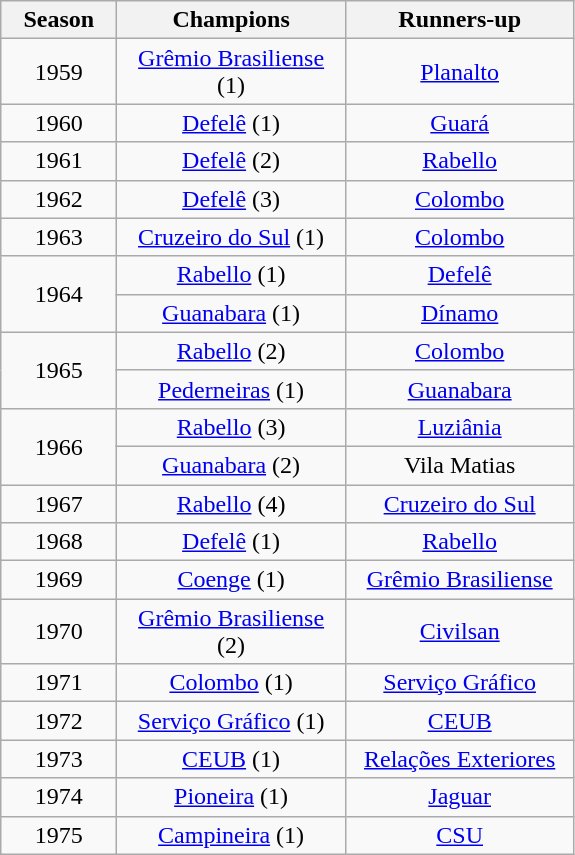<table class="wikitable" style="text-align:center; margin-left:1em;">
<tr>
<th style="width:70px">Season</th>
<th style="width:145px">Champions</th>
<th style="width:145px">Runners-up</th>
</tr>
<tr>
<td>1959</td>
<td><a href='#'>Grêmio Brasiliense</a> (1)</td>
<td><a href='#'>Planalto</a></td>
</tr>
<tr>
<td>1960</td>
<td><a href='#'>Defelê</a> (1)</td>
<td><a href='#'>Guará</a></td>
</tr>
<tr>
<td>1961</td>
<td><a href='#'>Defelê</a> (2)</td>
<td><a href='#'>Rabello</a></td>
</tr>
<tr>
<td>1962</td>
<td><a href='#'>Defelê</a> (3)</td>
<td><a href='#'>Colombo</a></td>
</tr>
<tr>
<td>1963</td>
<td><a href='#'>Cruzeiro do Sul</a> (1)</td>
<td><a href='#'>Colombo</a></td>
</tr>
<tr>
<td rowspan="2">1964</td>
<td><a href='#'>Rabello</a> (1)</td>
<td><a href='#'>Defelê</a></td>
</tr>
<tr>
<td><a href='#'>Guanabara</a> (1)</td>
<td><a href='#'>Dínamo</a></td>
</tr>
<tr>
<td rowspan="2">1965</td>
<td><a href='#'>Rabello</a> (2)</td>
<td><a href='#'>Colombo</a></td>
</tr>
<tr>
<td><a href='#'>Pederneiras</a> (1)</td>
<td><a href='#'>Guanabara</a></td>
</tr>
<tr>
<td rowspan="2">1966</td>
<td><a href='#'>Rabello</a> (3)</td>
<td><a href='#'>Luziânia</a></td>
</tr>
<tr>
<td><a href='#'>Guanabara</a> (2)</td>
<td>Vila Matias</td>
</tr>
<tr>
<td>1967</td>
<td><a href='#'>Rabello</a> (4)</td>
<td><a href='#'>Cruzeiro do Sul</a></td>
</tr>
<tr>
<td>1968</td>
<td><a href='#'>Defelê</a> (1)</td>
<td><a href='#'>Rabello</a></td>
</tr>
<tr>
<td>1969</td>
<td><a href='#'>Coenge</a> (1)</td>
<td><a href='#'>Grêmio Brasiliense</a></td>
</tr>
<tr>
<td>1970</td>
<td><a href='#'>Grêmio Brasiliense</a> (2)</td>
<td><a href='#'>Civilsan</a></td>
</tr>
<tr>
<td>1971</td>
<td><a href='#'>Colombo</a> (1)</td>
<td><a href='#'>Serviço Gráfico</a></td>
</tr>
<tr>
<td>1972</td>
<td><a href='#'>Serviço Gráfico</a> (1)</td>
<td><a href='#'>CEUB</a></td>
</tr>
<tr>
<td>1973</td>
<td><a href='#'>CEUB</a> (1)</td>
<td><a href='#'>Relações Exteriores</a></td>
</tr>
<tr>
<td>1974</td>
<td><a href='#'>Pioneira</a> (1)</td>
<td><a href='#'>Jaguar</a></td>
</tr>
<tr>
<td>1975</td>
<td><a href='#'>Campineira</a> (1)</td>
<td><a href='#'>CSU</a></td>
</tr>
</table>
